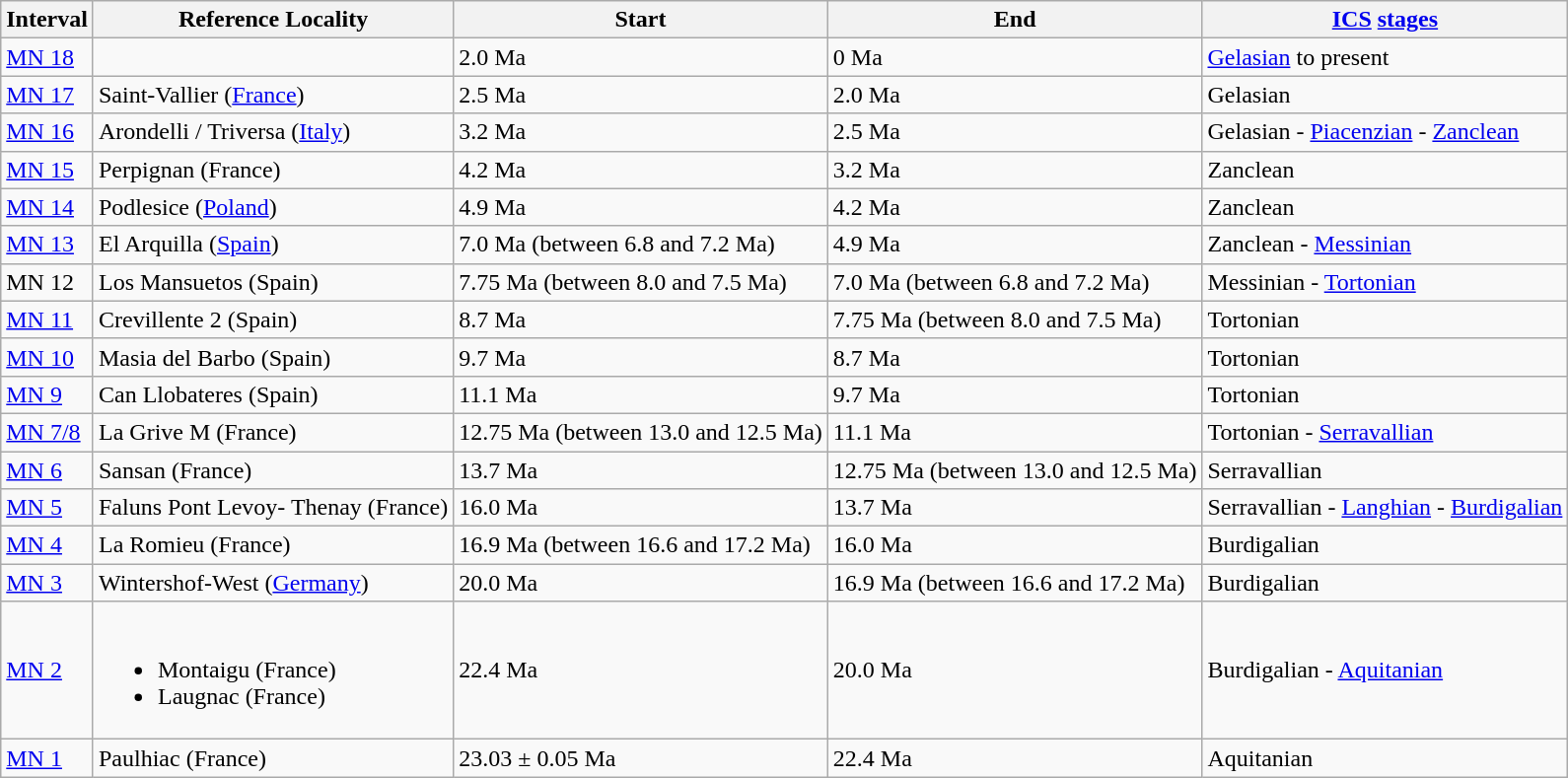<table class="wikitable" border="1">
<tr>
<th>Interval</th>
<th>Reference Locality</th>
<th>Start</th>
<th>End</th>
<th><a href='#'>ICS</a> <a href='#'>stages</a></th>
</tr>
<tr>
<td><a href='#'>MN 18</a></td>
<td></td>
<td>2.0 Ma</td>
<td>0 Ma</td>
<td><a href='#'>Gelasian</a> to present</td>
</tr>
<tr>
<td><a href='#'>MN 17</a></td>
<td>Saint-Vallier (<a href='#'>France</a>)</td>
<td>2.5 Ma</td>
<td>2.0 Ma</td>
<td>Gelasian</td>
</tr>
<tr>
<td><a href='#'>MN 16</a></td>
<td>Arondelli / Triversa (<a href='#'>Italy</a>)</td>
<td>3.2 Ma</td>
<td>2.5 Ma</td>
<td>Gelasian - <a href='#'>Piacenzian</a> - <a href='#'>Zanclean</a></td>
</tr>
<tr>
<td><a href='#'>MN 15</a></td>
<td>Perpignan (France)</td>
<td>4.2 Ma</td>
<td>3.2 Ma</td>
<td>Zanclean</td>
</tr>
<tr>
<td><a href='#'>MN 14</a></td>
<td>Podlesice (<a href='#'>Poland</a>)</td>
<td>4.9 Ma</td>
<td>4.2 Ma</td>
<td>Zanclean</td>
</tr>
<tr>
<td><a href='#'>MN 13</a></td>
<td>El Arquilla (<a href='#'>Spain</a>)</td>
<td>7.0 Ma (between 6.8 and 7.2 Ma)</td>
<td>4.9 Ma</td>
<td>Zanclean - <a href='#'>Messinian</a></td>
</tr>
<tr>
<td>MN 12</td>
<td>Los Mansuetos (Spain)</td>
<td>7.75 Ma (between 8.0 and 7.5 Ma)</td>
<td>7.0 Ma (between 6.8 and 7.2 Ma)</td>
<td>Messinian - <a href='#'>Tortonian</a></td>
</tr>
<tr>
<td><a href='#'>MN 11</a></td>
<td>Crevillente 2 (Spain)</td>
<td>8.7 Ma</td>
<td>7.75 Ma (between 8.0 and 7.5 Ma)</td>
<td>Tortonian</td>
</tr>
<tr>
<td><a href='#'>MN 10</a></td>
<td>Masia del Barbo (Spain)</td>
<td>9.7 Ma</td>
<td>8.7 Ma</td>
<td>Tortonian</td>
</tr>
<tr>
<td><a href='#'>MN 9</a></td>
<td>Can Llobateres (Spain)</td>
<td>11.1 Ma</td>
<td>9.7 Ma</td>
<td>Tortonian</td>
</tr>
<tr>
<td><a href='#'>MN 7/8</a></td>
<td>La Grive M (France)</td>
<td>12.75 Ma (between 13.0 and 12.5 Ma)</td>
<td>11.1 Ma</td>
<td>Tortonian - <a href='#'>Serravallian</a></td>
</tr>
<tr>
<td><a href='#'>MN 6</a></td>
<td>Sansan (France)</td>
<td>13.7 Ma</td>
<td>12.75 Ma (between 13.0 and 12.5 Ma)</td>
<td>Serravallian</td>
</tr>
<tr>
<td><a href='#'>MN 5</a></td>
<td>Faluns Pont Levoy- Thenay (France)</td>
<td>16.0 Ma</td>
<td>13.7 Ma</td>
<td>Serravallian - <a href='#'>Langhian</a> - <a href='#'>Burdigalian</a></td>
</tr>
<tr>
<td><a href='#'>MN 4</a></td>
<td>La Romieu (France)</td>
<td>16.9 Ma (between 16.6 and 17.2 Ma)</td>
<td>16.0 Ma</td>
<td>Burdigalian</td>
</tr>
<tr>
<td><a href='#'>MN 3</a></td>
<td>Wintershof-West (<a href='#'>Germany</a>)</td>
<td>20.0 Ma</td>
<td>16.9 Ma (between 16.6 and 17.2 Ma)</td>
<td>Burdigalian</td>
</tr>
<tr>
<td><a href='#'>MN 2</a></td>
<td><br><ul><li>Montaigu (France)</li><li>Laugnac (France)</li></ul></td>
<td>22.4 Ma</td>
<td>20.0 Ma</td>
<td>Burdigalian - <a href='#'>Aquitanian</a></td>
</tr>
<tr>
<td><a href='#'>MN 1</a></td>
<td>Paulhiac (France)</td>
<td>23.03 ± 0.05 Ma</td>
<td>22.4 Ma</td>
<td>Aquitanian</td>
</tr>
</table>
